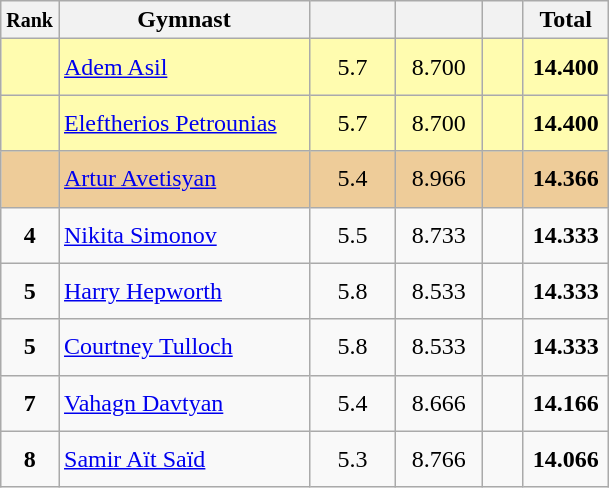<table style="text-align:center;" class="wikitable sortable">
<tr>
<th scope="col" style="width:15px;"><small>Rank</small></th>
<th scope="col" style="width:160px;">Gymnast</th>
<th scope="col" style="width:50px;"><small></small></th>
<th scope="col" style="width:50px;"><small></small></th>
<th scope="col" style="width:20px;"><small></small></th>
<th scope="col" style="width:50px;">Total</th>
</tr>
<tr style="background:#fffcaf;">
<td scope="row" style="text-align:center"><strong></strong></td>
<td style="height:30px; text-align:left;"> <a href='#'>Adem Asil</a></td>
<td>5.7</td>
<td>8.700</td>
<td></td>
<td><strong>14.400</strong></td>
</tr>
<tr style="background:#fffcaf;">
<td scope="row" style="text-align:center"><strong></strong></td>
<td style="height:30px; text-align:left;"> <a href='#'>Eleftherios Petrounias</a></td>
<td>5.7</td>
<td>8.700</td>
<td></td>
<td><strong>14.400</strong></td>
</tr>
<tr style="background:#ec9;">
<td scope="row" style="text-align:center"><strong></strong></td>
<td style="height:30px; text-align:left;"> <a href='#'>Artur Avetisyan</a></td>
<td>5.4</td>
<td>8.966</td>
<td></td>
<td><strong>14.366</strong></td>
</tr>
<tr>
<td scope="row" style="text-align:center"><strong>4</strong></td>
<td style="height:30px; text-align:left;"> <a href='#'>Nikita Simonov</a></td>
<td>5.5</td>
<td>8.733</td>
<td></td>
<td><strong>14.333</strong></td>
</tr>
<tr>
<td scope="row" style="text-align:center"><strong>5</strong></td>
<td style="height:30px; text-align:left;"> <a href='#'>Harry Hepworth</a></td>
<td>5.8</td>
<td>8.533</td>
<td></td>
<td><strong>14.333</strong></td>
</tr>
<tr>
<td scope="row" style="text-align:center"><strong>5</strong></td>
<td style="height:30px; text-align:left;"> <a href='#'>Courtney Tulloch</a></td>
<td>5.8</td>
<td>8.533</td>
<td></td>
<td><strong>14.333</strong></td>
</tr>
<tr>
<td scope="row" style="text-align:center"><strong>7</strong></td>
<td style="height:30px; text-align:left;"> <a href='#'>Vahagn Davtyan</a></td>
<td>5.4</td>
<td>8.666</td>
<td></td>
<td><strong>14.166</strong></td>
</tr>
<tr>
<td scope="row" style="text-align:center"><strong>8</strong></td>
<td style="height:30px; text-align:left;"> <a href='#'>Samir Aït Saïd</a></td>
<td>5.3</td>
<td>8.766</td>
<td></td>
<td><strong>14.066</strong></td>
</tr>
</table>
